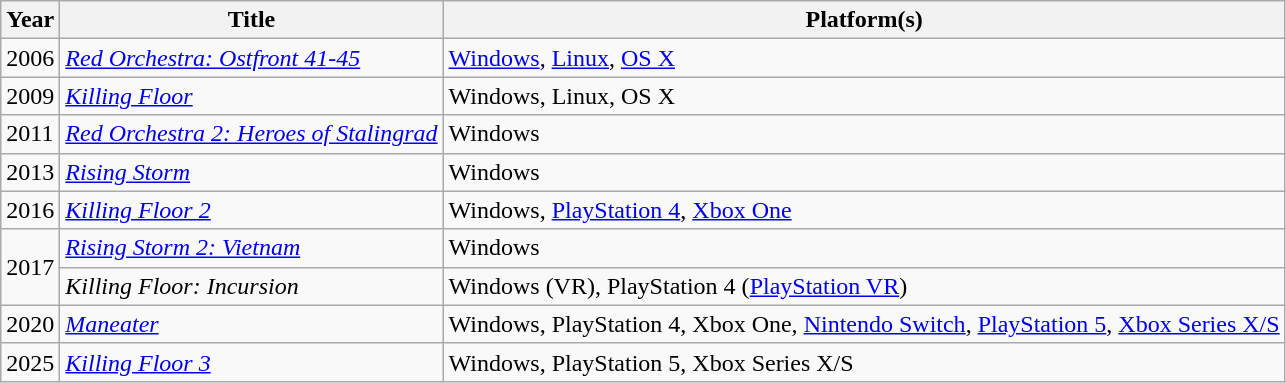<table class="wikitable">
<tr>
<th>Year</th>
<th>Title</th>
<th>Platform(s)</th>
</tr>
<tr>
<td>2006</td>
<td><em><a href='#'>Red Orchestra: Ostfront 41-45</a></em></td>
<td><a href='#'>Windows</a>, <a href='#'>Linux</a>, <a href='#'>OS X</a></td>
</tr>
<tr>
<td>2009</td>
<td><em><a href='#'>Killing Floor</a></em></td>
<td>Windows, Linux, OS X</td>
</tr>
<tr>
<td>2011</td>
<td><em><a href='#'>Red Orchestra 2: Heroes of Stalingrad</a></em></td>
<td>Windows</td>
</tr>
<tr>
<td>2013</td>
<td><em><a href='#'>Rising Storm</a></em></td>
<td>Windows</td>
</tr>
<tr>
<td>2016</td>
<td><em><a href='#'>Killing Floor 2</a></em></td>
<td>Windows, <a href='#'>PlayStation 4</a>, <a href='#'>Xbox One</a></td>
</tr>
<tr>
<td rowspan="2">2017</td>
<td><em><a href='#'>Rising Storm 2: Vietnam</a></em></td>
<td>Windows</td>
</tr>
<tr>
<td><em>Killing Floor: Incursion</em></td>
<td>Windows (VR), PlayStation 4 (<a href='#'>PlayStation VR</a>)</td>
</tr>
<tr>
<td>2020</td>
<td><em><a href='#'>Maneater</a></em></td>
<td>Windows, PlayStation 4, Xbox One, <a href='#'>Nintendo Switch</a>, <a href='#'>PlayStation 5</a>, <a href='#'>Xbox Series X/S</a></td>
</tr>
<tr>
<td>2025</td>
<td><em><a href='#'>Killing Floor 3</a></em></td>
<td>Windows, PlayStation 5, Xbox Series X/S</td>
</tr>
</table>
